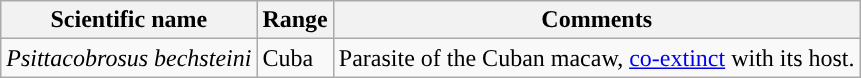<table class="wikitable">
<tr>
<th>Scientific name</th>
<th>Range</th>
<th class="unsortable">Comments</th>
</tr>
<tr>
<td><em>Psittacobrosus bechsteini</em></td>
<td>Cuba</td>
<td>Parasite of the Cuban macaw, <a href='#'>co-extinct</a> with its host.</td>
</tr>
</table>
